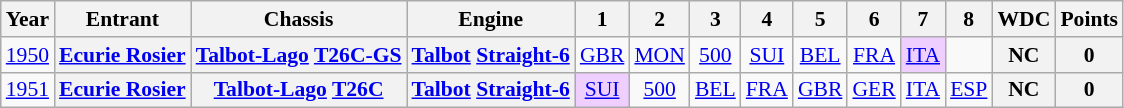<table class="wikitable" style="text-align:center; font-size:90%">
<tr>
<th>Year</th>
<th>Entrant</th>
<th>Chassis</th>
<th>Engine</th>
<th>1</th>
<th>2</th>
<th>3</th>
<th>4</th>
<th>5</th>
<th>6</th>
<th>7</th>
<th>8</th>
<th>WDC</th>
<th>Points</th>
</tr>
<tr>
<td><a href='#'>1950</a></td>
<th><a href='#'>Ecurie Rosier</a></th>
<th><a href='#'>Talbot-Lago</a> <a href='#'>T26C-GS</a></th>
<th><a href='#'>Talbot</a> <a href='#'>Straight-6</a></th>
<td><a href='#'>GBR</a></td>
<td><a href='#'>MON</a></td>
<td><a href='#'>500</a></td>
<td><a href='#'>SUI</a></td>
<td><a href='#'>BEL</a></td>
<td><a href='#'>FRA</a></td>
<td style="background:#EFCFFF;"><a href='#'>ITA</a><br></td>
<td></td>
<th>NC</th>
<th>0</th>
</tr>
<tr>
<td><a href='#'>1951</a></td>
<th><a href='#'>Ecurie Rosier</a></th>
<th><a href='#'>Talbot-Lago</a> <a href='#'>T26C</a></th>
<th><a href='#'>Talbot</a> <a href='#'>Straight-6</a></th>
<td style="background:#EFCFFF;"><a href='#'>SUI</a><br></td>
<td><a href='#'>500</a></td>
<td><a href='#'>BEL</a></td>
<td><a href='#'>FRA</a></td>
<td><a href='#'>GBR</a></td>
<td><a href='#'>GER</a></td>
<td><a href='#'>ITA</a></td>
<td><a href='#'>ESP</a></td>
<th>NC</th>
<th>0</th>
</tr>
</table>
